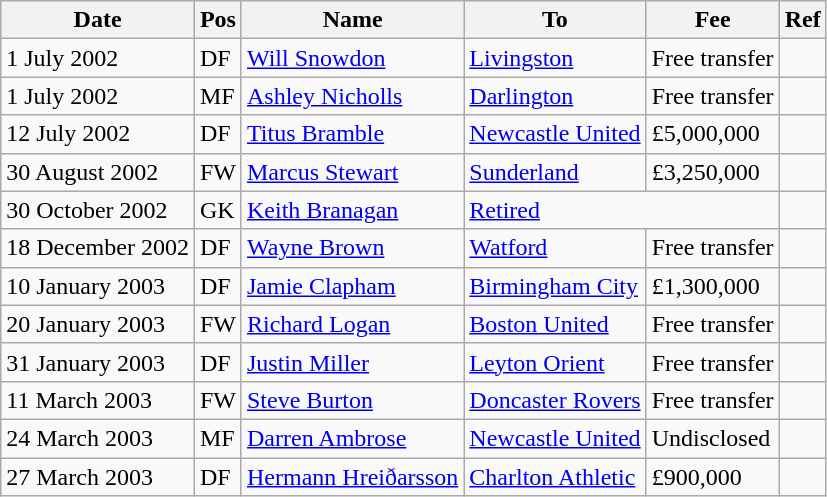<table class="wikitable">
<tr>
<th>Date</th>
<th>Pos</th>
<th>Name</th>
<th>To</th>
<th>Fee</th>
<th>Ref</th>
</tr>
<tr>
<td>1 July 2002</td>
<td>DF</td>
<td> <a href='#'>Will Snowdon</a></td>
<td> <a href='#'>Livingston</a></td>
<td>Free transfer</td>
<td></td>
</tr>
<tr>
<td>1 July 2002</td>
<td>MF</td>
<td> <a href='#'>Ashley Nicholls</a></td>
<td> <a href='#'>Darlington</a></td>
<td>Free transfer</td>
<td></td>
</tr>
<tr>
<td>12 July 2002</td>
<td>DF</td>
<td> <a href='#'>Titus Bramble</a></td>
<td> <a href='#'>Newcastle United</a></td>
<td>£5,000,000</td>
<td></td>
</tr>
<tr>
<td>30 August 2002</td>
<td>FW</td>
<td> <a href='#'>Marcus Stewart</a></td>
<td> <a href='#'>Sunderland</a></td>
<td>£3,250,000</td>
<td></td>
</tr>
<tr>
<td>30 October 2002</td>
<td>GK</td>
<td> <a href='#'>Keith Branagan</a></td>
<td colspan=2><a href='#'>Retired</a></td>
<td></td>
</tr>
<tr>
<td>18 December 2002</td>
<td>DF</td>
<td> <a href='#'>Wayne Brown</a></td>
<td> <a href='#'>Watford</a></td>
<td>Free transfer</td>
<td></td>
</tr>
<tr>
<td>10 January 2003</td>
<td>DF</td>
<td> <a href='#'>Jamie Clapham</a></td>
<td> <a href='#'>Birmingham City</a></td>
<td>£1,300,000</td>
<td></td>
</tr>
<tr>
<td>20 January 2003</td>
<td>FW</td>
<td> <a href='#'>Richard Logan</a></td>
<td> <a href='#'>Boston United</a></td>
<td>Free transfer</td>
<td></td>
</tr>
<tr>
<td>31 January 2003</td>
<td>DF</td>
<td> <a href='#'>Justin Miller</a></td>
<td> <a href='#'>Leyton Orient</a></td>
<td>Free transfer</td>
<td></td>
</tr>
<tr>
<td>11 March 2003</td>
<td>FW</td>
<td> <a href='#'>Steve Burton</a></td>
<td> <a href='#'>Doncaster Rovers</a></td>
<td>Free transfer</td>
<td></td>
</tr>
<tr>
<td>24 March 2003</td>
<td>MF</td>
<td> <a href='#'>Darren Ambrose</a></td>
<td> <a href='#'>Newcastle United</a></td>
<td>Undisclosed</td>
<td></td>
</tr>
<tr>
<td>27 March 2003</td>
<td>DF</td>
<td> <a href='#'>Hermann Hreiðarsson</a></td>
<td> <a href='#'>Charlton Athletic</a></td>
<td>£900,000</td>
<td></td>
</tr>
</table>
